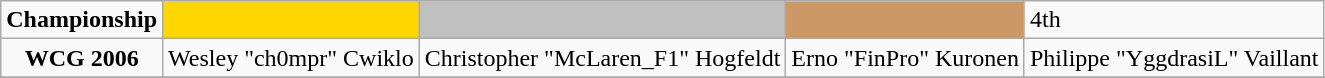<table class="wikitable" style="text-align:left">
<tr>
<td style="text-align:center"><strong>Championship</strong></td>
<td style="text-align:center" bgcolor="gold"></td>
<td style="text-align:center" bgcolor="silver"></td>
<td style="text-align:center" bgcolor="CC9966"></td>
<td>4th</td>
</tr>
<tr>
<td style="text-align:center"><strong>WCG 2006</strong></td>
<td> Wesley "ch0mpr" Cwiklo</td>
<td> Christopher "McLaren_F1" Hogfeldt</td>
<td> Erno "FinPro" Kuronen</td>
<td> Philippe "YggdrasiL" Vaillant</td>
</tr>
<tr>
</tr>
</table>
